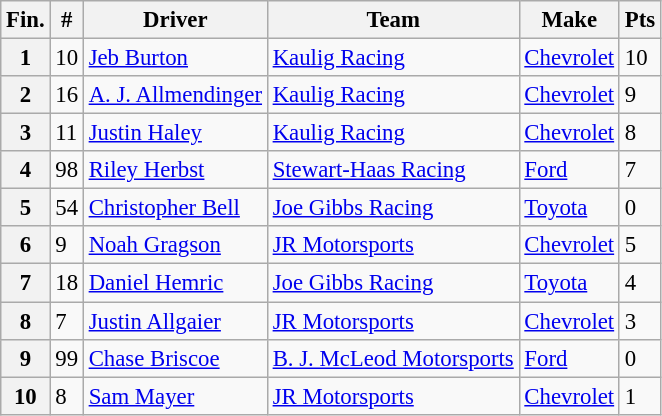<table class="wikitable" style="font-size:95%">
<tr>
<th>Fin.</th>
<th>#</th>
<th>Driver</th>
<th>Team</th>
<th>Make</th>
<th>Pts</th>
</tr>
<tr>
<th>1</th>
<td>10</td>
<td><a href='#'>Jeb Burton</a></td>
<td><a href='#'>Kaulig Racing</a></td>
<td><a href='#'>Chevrolet</a></td>
<td>10</td>
</tr>
<tr>
<th>2</th>
<td>16</td>
<td><a href='#'>A. J. Allmendinger</a></td>
<td><a href='#'>Kaulig Racing</a></td>
<td><a href='#'>Chevrolet</a></td>
<td>9</td>
</tr>
<tr>
<th>3</th>
<td>11</td>
<td><a href='#'>Justin Haley</a></td>
<td><a href='#'>Kaulig Racing</a></td>
<td><a href='#'>Chevrolet</a></td>
<td>8</td>
</tr>
<tr>
<th>4</th>
<td>98</td>
<td><a href='#'>Riley Herbst</a></td>
<td><a href='#'>Stewart-Haas Racing</a></td>
<td><a href='#'>Ford</a></td>
<td>7</td>
</tr>
<tr>
<th>5</th>
<td>54</td>
<td><a href='#'>Christopher Bell</a></td>
<td><a href='#'>Joe Gibbs Racing</a></td>
<td><a href='#'>Toyota</a></td>
<td>0</td>
</tr>
<tr>
<th>6</th>
<td>9</td>
<td><a href='#'>Noah Gragson</a></td>
<td><a href='#'>JR Motorsports</a></td>
<td><a href='#'>Chevrolet</a></td>
<td>5</td>
</tr>
<tr>
<th>7</th>
<td>18</td>
<td><a href='#'>Daniel Hemric</a></td>
<td><a href='#'>Joe Gibbs Racing</a></td>
<td><a href='#'>Toyota</a></td>
<td>4</td>
</tr>
<tr>
<th>8</th>
<td>7</td>
<td><a href='#'>Justin Allgaier</a></td>
<td><a href='#'>JR Motorsports</a></td>
<td><a href='#'>Chevrolet</a></td>
<td>3</td>
</tr>
<tr>
<th>9</th>
<td>99</td>
<td><a href='#'>Chase Briscoe</a></td>
<td><a href='#'>B. J. McLeod Motorsports</a></td>
<td><a href='#'>Ford</a></td>
<td>0</td>
</tr>
<tr>
<th>10</th>
<td>8</td>
<td><a href='#'>Sam Mayer</a></td>
<td><a href='#'>JR Motorsports</a></td>
<td><a href='#'>Chevrolet</a></td>
<td>1</td>
</tr>
</table>
